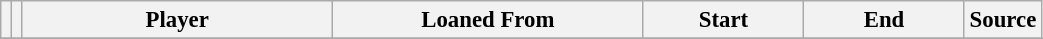<table class="wikitable plainrowheaders sortable" style="font-size:95%">
<tr>
<th></th>
<th></th>
<th scope="col" style="width:200px;"><strong>Player</strong></th>
<th scope="col" style="width:200px;"><strong>Loaned From</strong></th>
<th scope="col" style="width:100px;"><strong>Start</strong></th>
<th scope="col" style="width:100px;"><strong>End</strong></th>
<th><strong>Source</strong></th>
</tr>
<tr>
</tr>
</table>
